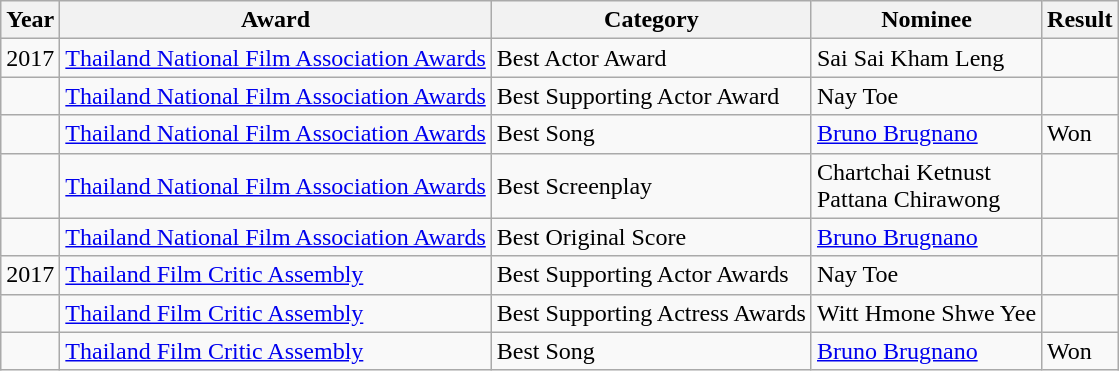<table class="wikitable">
<tr>
<th>Year</th>
<th>Award</th>
<th>Category</th>
<th>Nominee</th>
<th>Result</th>
</tr>
<tr>
<td>2017</td>
<td><a href='#'>Thailand National Film Association Awards</a></td>
<td>Best Actor Award</td>
<td>Sai Sai Kham Leng</td>
<td></td>
</tr>
<tr>
<td></td>
<td><a href='#'>Thailand National Film Association Awards</a></td>
<td>Best Supporting Actor Award</td>
<td>Nay Toe</td>
<td></td>
</tr>
<tr>
<td></td>
<td><a href='#'>Thailand National Film Association Awards</a></td>
<td>Best Song</td>
<td><a href='#'>Bruno Brugnano</a></td>
<td>Won</td>
</tr>
<tr>
<td></td>
<td><a href='#'>Thailand National Film Association Awards</a></td>
<td>Best Screenplay</td>
<td>Chartchai Ketnust<br>Pattana Chirawong</td>
<td></td>
</tr>
<tr>
<td></td>
<td><a href='#'>Thailand National Film Association Awards</a></td>
<td>Best Original Score</td>
<td><a href='#'>Bruno Brugnano</a></td>
<td></td>
</tr>
<tr>
<td>2017</td>
<td><a href='#'>Thailand Film Critic Assembly</a></td>
<td>Best Supporting Actor Awards</td>
<td>Nay Toe</td>
<td></td>
</tr>
<tr>
<td></td>
<td><a href='#'>Thailand Film Critic Assembly</a></td>
<td>Best Supporting Actress Awards</td>
<td>Witt Hmone Shwe Yee</td>
<td></td>
</tr>
<tr>
<td></td>
<td><a href='#'>Thailand Film Critic Assembly</a></td>
<td>Best Song</td>
<td><a href='#'>Bruno Brugnano</a></td>
<td>Won</td>
</tr>
</table>
